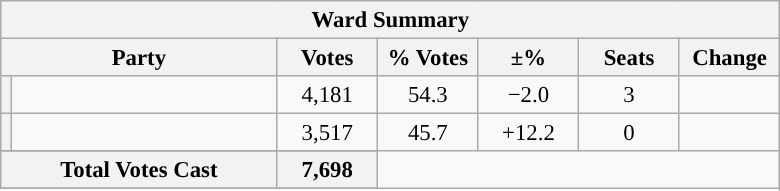<table class="wikitable" style="font-size: 95%;">
<tr style="background-color:#E9E9E9">
<th colspan="7">Ward Summary</th>
</tr>
<tr style="background-color:#E9E9E9">
<th colspan="2">Party</th>
<th style="width: 60px">Votes</th>
<th style="width: 60px">% Votes</th>
<th style="width: 60px">±%</th>
<th style="width: 60px">Seats</th>
<th style="width: 60px">Change</th>
</tr>
<tr>
<th style="background-color: "></th>
<td style="width: 170px"><a href='#'></a></td>
<td align="center">4,181</td>
<td align="center">54.3</td>
<td align="center">−2.0</td>
<td align="center">3</td>
<td align="center"></td>
</tr>
<tr>
<th style="background-color: "></th>
<td style="width: 170px"><a href='#'></a></td>
<td align="center">3,517</td>
<td align="center">45.7</td>
<td align="center">+12.2</td>
<td align="center">0</td>
<td align="center"></td>
</tr>
<tr>
</tr>
<tr style="background-color:#E9E9E9">
<th colspan="2">Total Votes Cast</th>
<th style="width: 60px">7,698</th>
</tr>
<tr style="background-color:#E9E9E9">
</tr>
</table>
